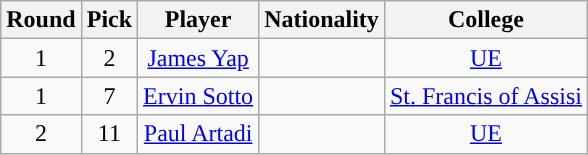<table class="wikitable sortable sortable">
<tr>
<th>Round</th>
<th>Pick</th>
<th>Player</th>
<th>Nationality</th>
<th>College</th>
</tr>
<tr style="text-align: center">
<td>1</td>
<td>2</td>
<td><a href='#'>James Yap</a></td>
<td></td>
<td><a href='#'>UE</a></td>
</tr>
<tr style="text-align: center">
<td>1</td>
<td>7</td>
<td><a href='#'>Ervin Sotto</a></td>
<td></td>
<td><a href='#'>St. Francis of Assisi</a></td>
</tr>
<tr style="text-align: center">
<td>2</td>
<td>11</td>
<td><a href='#'>Paul Artadi</a></td>
<td></td>
<td><a href='#'>UE</a></td>
</tr>
</table>
